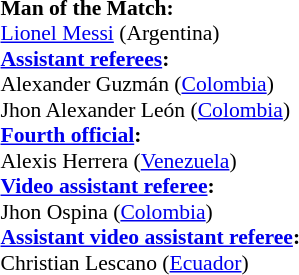<table width=50% style="font-size:90%">
<tr>
<td><br><strong>Man of the Match:</strong>
<br><a href='#'>Lionel Messi</a> (Argentina)<br><strong><a href='#'>Assistant referees</a>:</strong>
<br>Alexander Guzmán (<a href='#'>Colombia</a>)
<br>Jhon Alexander León (<a href='#'>Colombia</a>)
<br><strong><a href='#'>Fourth official</a>:</strong>
<br>Alexis Herrera (<a href='#'>Venezuela</a>)
<br><strong><a href='#'>Video assistant referee</a>:</strong>
<br>Jhon Ospina (<a href='#'>Colombia</a>)
<br><strong><a href='#'>Assistant video assistant referee</a>:</strong>
<br>Christian Lescano (<a href='#'>Ecuador</a>)</td>
</tr>
</table>
